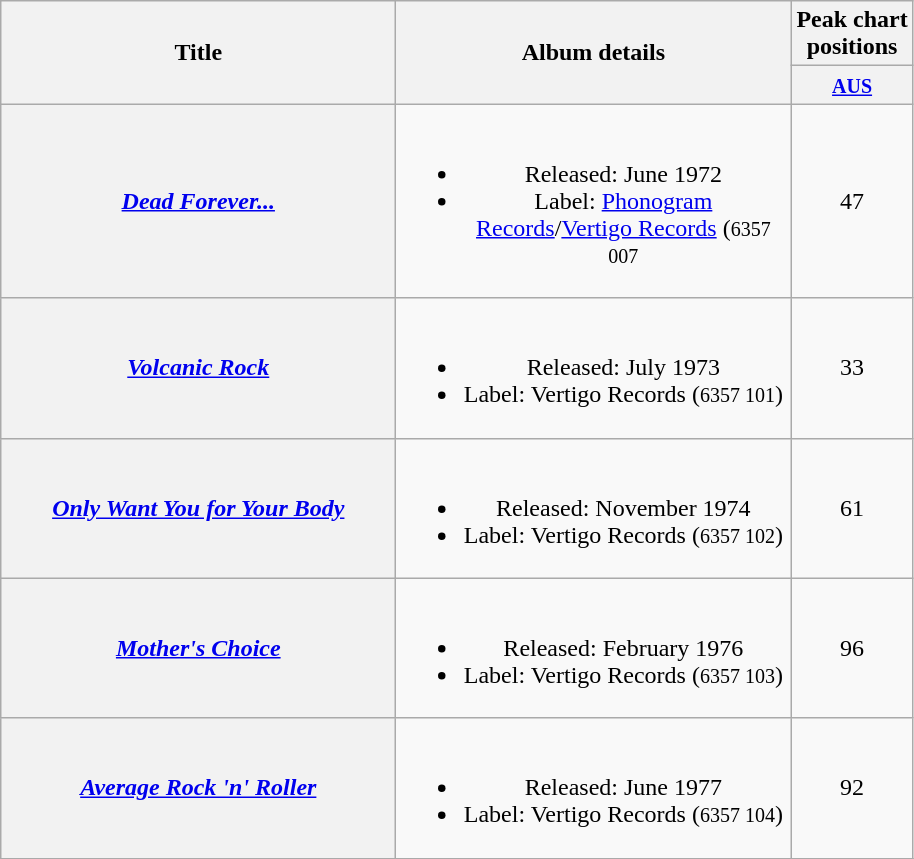<table class="wikitable plainrowheaders" style="text-align:center;" border="1">
<tr>
<th scope="col" rowspan="2" style="width:16em;">Title</th>
<th scope="col" rowspan="2" style="width:16em;">Album details</th>
<th scope="col" colspan="1">Peak chart<br>positions</th>
</tr>
<tr>
<th scope="col" style="text-align:center;"><small><a href='#'>AUS</a></small><br></th>
</tr>
<tr>
<th scope="row"><em><a href='#'>Dead Forever...</a></em></th>
<td><br><ul><li>Released: June 1972</li><li>Label: <a href='#'>Phonogram Records</a>/<a href='#'>Vertigo Records</a> (<small>6357 007</small></li></ul></td>
<td align="center">47</td>
</tr>
<tr>
<th scope="row"><em><a href='#'>Volcanic Rock</a></em></th>
<td><br><ul><li>Released: July 1973</li><li>Label: Vertigo Records (<small>6357 101</small>)</li></ul></td>
<td align="center">33</td>
</tr>
<tr>
<th scope="row"><em><a href='#'>Only Want You for Your Body</a></em></th>
<td><br><ul><li>Released: November 1974</li><li>Label: Vertigo Records (<small>6357 102</small>)</li></ul></td>
<td align="center">61</td>
</tr>
<tr>
<th scope="row"><em><a href='#'>Mother's Choice</a></em></th>
<td><br><ul><li>Released: February 1976</li><li>Label: Vertigo Records (<small>6357 103</small>)</li></ul></td>
<td align="center">96</td>
</tr>
<tr>
<th scope="row"><em><a href='#'>Average Rock 'n' Roller</a></em></th>
<td><br><ul><li>Released: June 1977</li><li>Label: Vertigo Records (<small>6357 104</small>)</li></ul></td>
<td align="center">92</td>
</tr>
<tr>
</tr>
</table>
